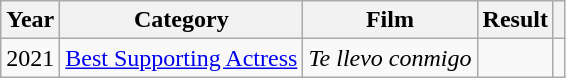<table class="wikitable">
<tr>
<th>Year</th>
<th>Category</th>
<th>Film</th>
<th>Result</th>
<th></th>
</tr>
<tr>
<td>2021</td>
<td><a href='#'>Best Supporting Actress</a></td>
<td><em>Te llevo conmigo</em></td>
<td></td>
<td></td>
</tr>
</table>
